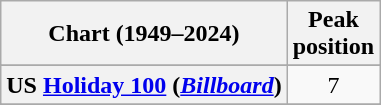<table class="wikitable sortable plainrowheaders" style="text-align:center">
<tr>
<th scope="col">Chart (1949–2024)</th>
<th scope="col">Peak<br>position</th>
</tr>
<tr>
</tr>
<tr>
</tr>
<tr>
</tr>
<tr>
<th scope="row">US <a href='#'>Holiday 100</a> (<em><a href='#'>Billboard</a></em>)</th>
<td>7</td>
</tr>
<tr>
</tr>
<tr>
</tr>
</table>
